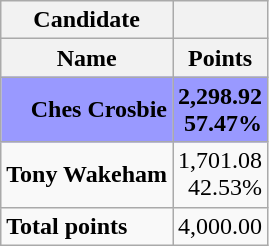<table class="wikitable">
<tr>
<th>Candidate</th>
<th></th>
</tr>
<tr>
<th>Name</th>
<th width = "50">Points</th>
</tr>
<tr style="text-align:right;background:#9999FF;">
<td><strong>Ches Crosbie</strong></td>
<td><strong>2,298.92</strong><br> <strong>57.47%</strong></td>
</tr>
<tr style="text-align:right;">
<td><strong>Tony Wakeham</strong></td>
<td>1,701.08 <br> 42.53%</td>
</tr>
<tr style="text-align:right;">
<td style="text-align:left;"><strong>Total points</strong></td>
<td>4,000.00</td>
</tr>
</table>
